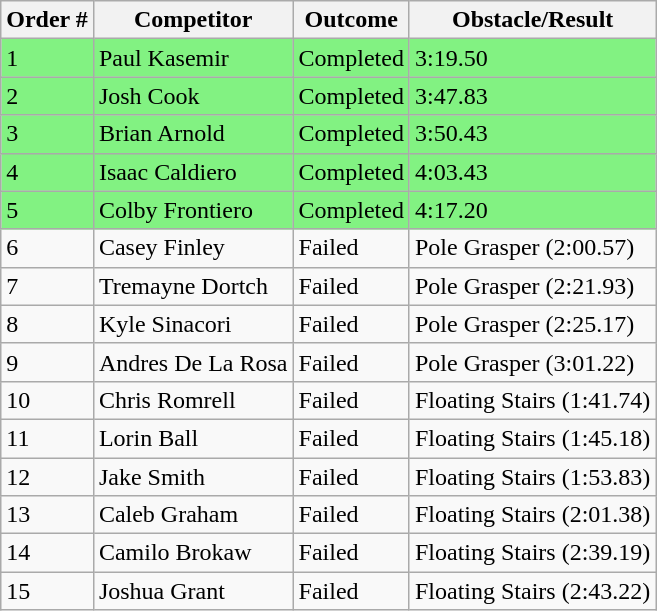<table class="wikitable sortable">
<tr>
<th>Order #</th>
<th>Competitor</th>
<th>Outcome</th>
<th>Obstacle/Result</th>
</tr>
<tr style="background-color:#82f282">
<td>1</td>
<td>Paul Kasemir</td>
<td>Completed</td>
<td>3:19.50</td>
</tr>
<tr style="background-color:#82f282">
<td>2</td>
<td>Josh Cook</td>
<td>Completed</td>
<td>3:47.83</td>
</tr>
<tr style="background-color:#82f282">
<td>3</td>
<td>Brian Arnold</td>
<td>Completed</td>
<td>3:50.43</td>
</tr>
<tr style="background-color:#82f282">
<td>4</td>
<td>Isaac Caldiero</td>
<td>Completed</td>
<td>4:03.43</td>
</tr>
<tr style="background-color:#82f282">
<td>5</td>
<td>Colby Frontiero</td>
<td>Completed</td>
<td>4:17.20</td>
</tr>
<tr>
<td>6</td>
<td>Casey Finley</td>
<td>Failed</td>
<td>Pole Grasper (2:00.57)</td>
</tr>
<tr>
<td>7</td>
<td>Tremayne Dortch</td>
<td>Failed</td>
<td>Pole Grasper (2:21.93)</td>
</tr>
<tr>
<td>8</td>
<td>Kyle Sinacori</td>
<td>Failed</td>
<td>Pole Grasper (2:25.17)</td>
</tr>
<tr>
<td>9</td>
<td>Andres De La Rosa</td>
<td>Failed</td>
<td>Pole Grasper (3:01.22)</td>
</tr>
<tr>
<td>10</td>
<td>Chris Romrell</td>
<td>Failed</td>
<td>Floating Stairs (1:41.74)</td>
</tr>
<tr>
<td>11</td>
<td>Lorin Ball</td>
<td>Failed</td>
<td>Floating Stairs (1:45.18)</td>
</tr>
<tr>
<td>12</td>
<td>Jake Smith</td>
<td>Failed</td>
<td>Floating Stairs (1:53.83)</td>
</tr>
<tr>
<td>13</td>
<td>Caleb Graham</td>
<td>Failed</td>
<td>Floating Stairs (2:01.38)</td>
</tr>
<tr>
<td>14</td>
<td>Camilo Brokaw</td>
<td>Failed</td>
<td>Floating Stairs (2:39.19)</td>
</tr>
<tr>
<td>15</td>
<td>Joshua Grant</td>
<td>Failed</td>
<td>Floating Stairs (2:43.22)</td>
</tr>
</table>
